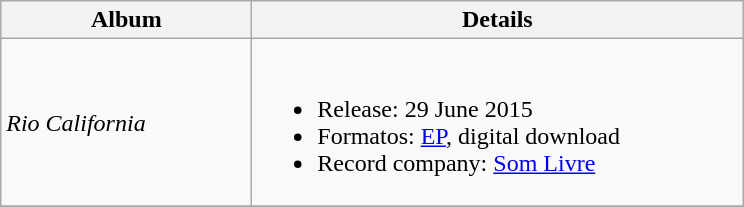<table class="wikitable">
<tr>
<th style="width:10em;">Album</th>
<th style="width:20em;">Details</th>
</tr>
<tr>
<td><em>Rio California</em></td>
<td><br><ul><li>Release: 29 June 2015</li><li>Formatos: <a href='#'>EP</a>, digital download</li><li>Record company: <a href='#'>Som Livre</a></li></ul></td>
</tr>
<tr>
</tr>
</table>
